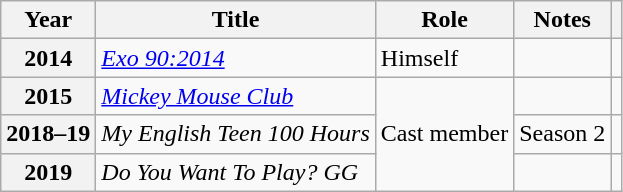<table class="wikitable plainrowheaders">
<tr>
<th scope="col">Year</th>
<th scope="col">Title</th>
<th scope="col">Role</th>
<th scope="col">Notes</th>
<th scope="col" class="unsortable"></th>
</tr>
<tr>
<th scope="row">2014</th>
<td><em><a href='#'>Exo 90:2014</a></em></td>
<td>Himself</td>
<td></td>
<td></td>
</tr>
<tr>
<th scope="row">2015</th>
<td><em><a href='#'>Mickey Mouse Club</a></em></td>
<td rowspan="3">Cast member</td>
<td></td>
<td></td>
</tr>
<tr>
<th scope="row">2018–19</th>
<td><em>My English Teen 100 Hours</em></td>
<td>Season 2</td>
<td></td>
</tr>
<tr>
<th scope="row">2019</th>
<td><em>Do You Want To Play? GG</em></td>
<td></td>
<td></td>
</tr>
</table>
